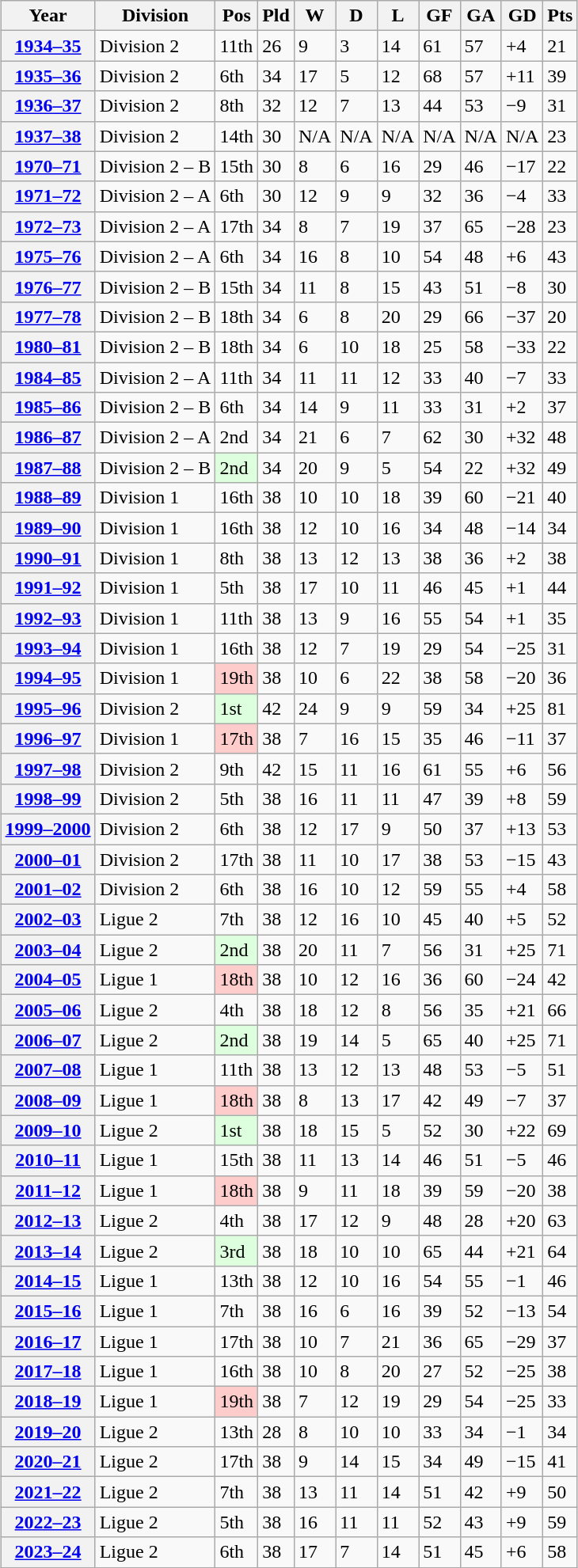<table class="wikitable center" style="margin:auto;">
<tr>
<th>Year</th>
<th>Division</th>
<th>Pos</th>
<th>Pld</th>
<th>W</th>
<th>D</th>
<th>L</th>
<th>GF</th>
<th>GA</th>
<th>GD</th>
<th>Pts</th>
</tr>
<tr>
<th><a href='#'>1934–35</a></th>
<td>Division 2</td>
<td>11th</td>
<td>26</td>
<td>9</td>
<td>3</td>
<td>14</td>
<td>61</td>
<td>57</td>
<td>+4</td>
<td>21</td>
</tr>
<tr>
<th><a href='#'>1935–36</a></th>
<td>Division 2</td>
<td>6th</td>
<td>34</td>
<td>17</td>
<td>5</td>
<td>12</td>
<td>68</td>
<td>57</td>
<td>+11</td>
<td>39</td>
</tr>
<tr>
<th><a href='#'>1936–37</a></th>
<td>Division 2</td>
<td>8th</td>
<td>32</td>
<td>12</td>
<td>7</td>
<td>13</td>
<td>44</td>
<td>53</td>
<td>−9</td>
<td>31</td>
</tr>
<tr>
<th><a href='#'>1937–38</a></th>
<td>Division 2</td>
<td>14th</td>
<td>30</td>
<td>N/A</td>
<td>N/A</td>
<td>N/A</td>
<td>N/A</td>
<td>N/A</td>
<td>N/A</td>
<td>23</td>
</tr>
<tr>
<th><a href='#'>1970–71</a></th>
<td>Division 2 – B</td>
<td>15th</td>
<td>30</td>
<td>8</td>
<td>6</td>
<td>16</td>
<td>29</td>
<td>46</td>
<td>−17</td>
<td>22</td>
</tr>
<tr>
<th><a href='#'>1971–72</a></th>
<td>Division 2 – A</td>
<td>6th</td>
<td>30</td>
<td>12</td>
<td>9</td>
<td>9</td>
<td>32</td>
<td>36</td>
<td>−4</td>
<td>33</td>
</tr>
<tr>
<th><a href='#'>1972–73</a></th>
<td>Division 2 – A</td>
<td>17th</td>
<td>34</td>
<td>8</td>
<td>7</td>
<td>19</td>
<td>37</td>
<td>65</td>
<td>−28</td>
<td>23</td>
</tr>
<tr>
<th><a href='#'>1975–76</a></th>
<td>Division 2 – A</td>
<td>6th</td>
<td>34</td>
<td>16</td>
<td>8</td>
<td>10</td>
<td>54</td>
<td>48</td>
<td>+6</td>
<td>43</td>
</tr>
<tr>
<th><a href='#'>1976–77</a></th>
<td>Division 2 – B</td>
<td>15th</td>
<td>34</td>
<td>11</td>
<td>8</td>
<td>15</td>
<td>43</td>
<td>51</td>
<td>−8</td>
<td>30</td>
</tr>
<tr>
<th><a href='#'>1977–78</a></th>
<td>Division 2 – B</td>
<td>18th</td>
<td>34</td>
<td>6</td>
<td>8</td>
<td>20</td>
<td>29</td>
<td>66</td>
<td>−37</td>
<td>20</td>
</tr>
<tr>
<th><a href='#'>1980–81</a></th>
<td>Division 2 – B</td>
<td>18th</td>
<td>34</td>
<td>6</td>
<td>10</td>
<td>18</td>
<td>25</td>
<td>58</td>
<td>−33</td>
<td>22</td>
</tr>
<tr>
<th><a href='#'>1984–85</a></th>
<td>Division 2 – A</td>
<td>11th</td>
<td>34</td>
<td>11</td>
<td>11</td>
<td>12</td>
<td>33</td>
<td>40</td>
<td>−7</td>
<td>33</td>
</tr>
<tr>
<th><a href='#'>1985–86</a></th>
<td>Division 2 – B</td>
<td>6th</td>
<td>34</td>
<td>14</td>
<td>9</td>
<td>11</td>
<td>33</td>
<td>31</td>
<td>+2</td>
<td>37</td>
</tr>
<tr>
<th><a href='#'>1986–87</a></th>
<td>Division 2 – A</td>
<td>2nd</td>
<td>34</td>
<td>21</td>
<td>6</td>
<td>7</td>
<td>62</td>
<td>30</td>
<td>+32</td>
<td>48</td>
</tr>
<tr>
<th><a href='#'>1987–88</a></th>
<td>Division 2 – B</td>
<td style="background:#dfd;">2nd</td>
<td>34</td>
<td>20</td>
<td>9</td>
<td>5</td>
<td>54</td>
<td>22</td>
<td>+32</td>
<td>49</td>
</tr>
<tr>
<th><a href='#'>1988–89</a></th>
<td>Division 1</td>
<td>16th</td>
<td>38</td>
<td>10</td>
<td>10</td>
<td>18</td>
<td>39</td>
<td>60</td>
<td>−21</td>
<td>40</td>
</tr>
<tr>
<th><a href='#'>1989–90</a></th>
<td>Division 1</td>
<td>16th</td>
<td>38</td>
<td>12</td>
<td>10</td>
<td>16</td>
<td>34</td>
<td>48</td>
<td>−14</td>
<td>34</td>
</tr>
<tr>
<th><a href='#'>1990–91</a></th>
<td>Division 1</td>
<td>8th</td>
<td>38</td>
<td>13</td>
<td>12</td>
<td>13</td>
<td>38</td>
<td>36</td>
<td>+2</td>
<td>38</td>
</tr>
<tr>
<th><a href='#'>1991–92</a></th>
<td>Division 1</td>
<td>5th</td>
<td>38</td>
<td>17</td>
<td>10</td>
<td>11</td>
<td>46</td>
<td>45</td>
<td>+1</td>
<td>44</td>
</tr>
<tr>
<th><a href='#'>1992–93</a></th>
<td>Division 1</td>
<td>11th</td>
<td>38</td>
<td>13</td>
<td>9</td>
<td>16</td>
<td>55</td>
<td>54</td>
<td>+1</td>
<td>35</td>
</tr>
<tr>
<th><a href='#'>1993–94</a></th>
<td>Division 1</td>
<td>16th</td>
<td>38</td>
<td>12</td>
<td>7</td>
<td>19</td>
<td>29</td>
<td>54</td>
<td>−25</td>
<td>31</td>
</tr>
<tr>
<th><a href='#'>1994–95</a></th>
<td>Division 1</td>
<td style="background:#fcc;">19th</td>
<td>38</td>
<td>10</td>
<td>6</td>
<td>22</td>
<td>38</td>
<td>58</td>
<td>−20</td>
<td>36</td>
</tr>
<tr>
<th><a href='#'>1995–96</a></th>
<td>Division 2</td>
<td style="background:#dfd;">1st</td>
<td>42</td>
<td>24</td>
<td>9</td>
<td>9</td>
<td>59</td>
<td>34</td>
<td>+25</td>
<td>81</td>
</tr>
<tr>
<th><a href='#'>1996–97</a></th>
<td>Division 1</td>
<td style="background:#fcc;">17th</td>
<td>38</td>
<td>7</td>
<td>16</td>
<td>15</td>
<td>35</td>
<td>46</td>
<td>−11</td>
<td>37</td>
</tr>
<tr>
<th><a href='#'>1997–98</a></th>
<td>Division 2</td>
<td>9th</td>
<td>42</td>
<td>15</td>
<td>11</td>
<td>16</td>
<td>61</td>
<td>55</td>
<td>+6</td>
<td>56</td>
</tr>
<tr>
<th><a href='#'>1998–99</a></th>
<td>Division 2</td>
<td>5th</td>
<td>38</td>
<td>16</td>
<td>11</td>
<td>11</td>
<td>47</td>
<td>39</td>
<td>+8</td>
<td>59</td>
</tr>
<tr>
<th><a href='#'>1999–2000</a></th>
<td>Division 2</td>
<td>6th</td>
<td>38</td>
<td>12</td>
<td>17</td>
<td>9</td>
<td>50</td>
<td>37</td>
<td>+13</td>
<td>53</td>
</tr>
<tr>
<th><a href='#'>2000–01</a></th>
<td>Division 2</td>
<td>17th</td>
<td>38</td>
<td>11</td>
<td>10</td>
<td>17</td>
<td>38</td>
<td>53</td>
<td>−15</td>
<td>43</td>
</tr>
<tr>
<th><a href='#'>2001–02</a></th>
<td>Division 2</td>
<td>6th</td>
<td>38</td>
<td>16</td>
<td>10</td>
<td>12</td>
<td>59</td>
<td>55</td>
<td>+4</td>
<td>58</td>
</tr>
<tr>
<th><a href='#'>2002–03</a></th>
<td>Ligue 2</td>
<td>7th</td>
<td>38</td>
<td>12</td>
<td>16</td>
<td>10</td>
<td>45</td>
<td>40</td>
<td>+5</td>
<td>52</td>
</tr>
<tr>
<th><a href='#'>2003–04</a></th>
<td>Ligue 2</td>
<td style="background:#dfd;">2nd</td>
<td>38</td>
<td>20</td>
<td>11</td>
<td>7</td>
<td>56</td>
<td>31</td>
<td>+25</td>
<td>71</td>
</tr>
<tr>
<th><a href='#'>2004–05</a></th>
<td>Ligue 1</td>
<td style="background:#fcc;">18th</td>
<td>38</td>
<td>10</td>
<td>12</td>
<td>16</td>
<td>36</td>
<td>60</td>
<td>−24</td>
<td>42</td>
</tr>
<tr>
<th><a href='#'>2005–06</a></th>
<td>Ligue 2</td>
<td>4th</td>
<td>38</td>
<td>18</td>
<td>12</td>
<td>8</td>
<td>56</td>
<td>35</td>
<td>+21</td>
<td>66</td>
</tr>
<tr>
<th><a href='#'>2006–07</a></th>
<td>Ligue 2</td>
<td style="background:#dfd;">2nd</td>
<td>38</td>
<td>19</td>
<td>14</td>
<td>5</td>
<td>65</td>
<td>40</td>
<td>+25</td>
<td>71</td>
</tr>
<tr>
<th><a href='#'>2007–08</a></th>
<td>Ligue 1</td>
<td>11th</td>
<td>38</td>
<td>13</td>
<td>12</td>
<td>13</td>
<td>48</td>
<td>53</td>
<td>−5</td>
<td>51</td>
</tr>
<tr>
<th><a href='#'>2008–09</a></th>
<td>Ligue 1</td>
<td style="background:#fcc;">18th</td>
<td>38</td>
<td>8</td>
<td>13</td>
<td>17</td>
<td>42</td>
<td>49</td>
<td>−7</td>
<td>37</td>
</tr>
<tr>
<th><a href='#'>2009–10</a></th>
<td>Ligue 2</td>
<td style="background:#dfd;">1st</td>
<td>38</td>
<td>18</td>
<td>15</td>
<td>5</td>
<td>52</td>
<td>30</td>
<td>+22</td>
<td>69</td>
</tr>
<tr>
<th><a href='#'>2010–11</a></th>
<td>Ligue 1</td>
<td>15th</td>
<td>38</td>
<td>11</td>
<td>13</td>
<td>14</td>
<td>46</td>
<td>51</td>
<td>−5</td>
<td>46</td>
</tr>
<tr>
<th><a href='#'>2011–12</a></th>
<td>Ligue 1</td>
<td style="background:#fcc;">18th</td>
<td>38</td>
<td>9</td>
<td>11</td>
<td>18</td>
<td>39</td>
<td>59</td>
<td>−20</td>
<td>38</td>
</tr>
<tr>
<th><a href='#'>2012–13</a></th>
<td>Ligue 2</td>
<td>4th</td>
<td>38</td>
<td>17</td>
<td>12</td>
<td>9</td>
<td>48</td>
<td>28</td>
<td>+20</td>
<td>63</td>
</tr>
<tr>
<th><a href='#'>2013–14</a></th>
<td>Ligue 2</td>
<td style="background:#dfd;">3rd</td>
<td>38</td>
<td>18</td>
<td>10</td>
<td>10</td>
<td>65</td>
<td>44</td>
<td>+21</td>
<td>64</td>
</tr>
<tr>
<th><a href='#'>2014–15</a></th>
<td>Ligue 1</td>
<td>13th</td>
<td>38</td>
<td>12</td>
<td>10</td>
<td>16</td>
<td>54</td>
<td>55</td>
<td>−1</td>
<td>46</td>
</tr>
<tr>
<th><a href='#'>2015–16</a></th>
<td>Ligue 1</td>
<td>7th</td>
<td>38</td>
<td>16</td>
<td>6</td>
<td>16</td>
<td>39</td>
<td>52</td>
<td>−13</td>
<td>54</td>
</tr>
<tr>
<th><a href='#'>2016–17</a></th>
<td>Ligue 1</td>
<td>17th</td>
<td>38</td>
<td>10</td>
<td>7</td>
<td>21</td>
<td>36</td>
<td>65</td>
<td>−29</td>
<td>37</td>
</tr>
<tr>
<th><a href='#'>2017–18</a></th>
<td>Ligue 1</td>
<td>16th</td>
<td>38</td>
<td>10</td>
<td>8</td>
<td>20</td>
<td>27</td>
<td>52</td>
<td>−25</td>
<td>38</td>
</tr>
<tr>
<th><a href='#'>2018–19</a></th>
<td>Ligue 1</td>
<td style="background:#fcc;">19th</td>
<td>38</td>
<td>7</td>
<td>12</td>
<td>19</td>
<td>29</td>
<td>54</td>
<td>−25</td>
<td>33</td>
</tr>
<tr>
<th><a href='#'>2019–20</a></th>
<td>Ligue 2</td>
<td>13th</td>
<td>28</td>
<td>8</td>
<td>10</td>
<td>10</td>
<td>33</td>
<td>34</td>
<td>−1</td>
<td>34</td>
</tr>
<tr>
<th><a href='#'>2020–21</a></th>
<td>Ligue 2</td>
<td>17th</td>
<td>38</td>
<td>9</td>
<td>14</td>
<td>15</td>
<td>34</td>
<td>49</td>
<td>−15</td>
<td>41</td>
</tr>
<tr>
<th><a href='#'>2021–22</a></th>
<td>Ligue 2</td>
<td>7th</td>
<td>38</td>
<td>13</td>
<td>11</td>
<td>14</td>
<td>51</td>
<td>42</td>
<td>+9</td>
<td>50</td>
</tr>
<tr>
<th><a href='#'>2022–23</a></th>
<td>Ligue 2</td>
<td>5th</td>
<td>38</td>
<td>16</td>
<td>11</td>
<td>11</td>
<td>52</td>
<td>43</td>
<td>+9</td>
<td>59</td>
</tr>
<tr>
<th><a href='#'>2023–24</a></th>
<td>Ligue 2</td>
<td>6th</td>
<td>38</td>
<td>17</td>
<td>7</td>
<td>14</td>
<td>51</td>
<td>45</td>
<td>+6</td>
<td>58</td>
</tr>
</table>
